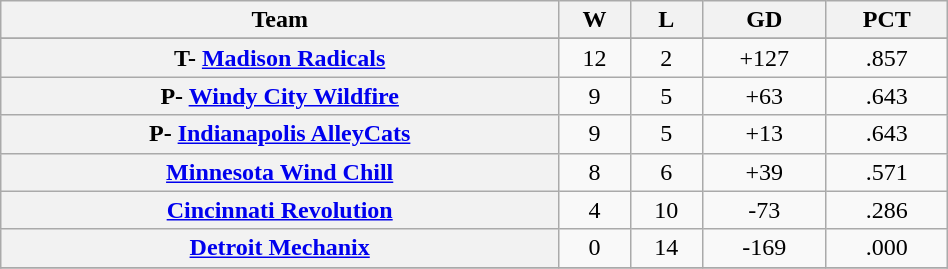<table class="wikitable" width=50% style="text-align:center;">
<tr>
<th>Team</th>
<th>W</th>
<th>L</th>
<th>GD</th>
<th>PCT</th>
</tr>
<tr>
</tr>
<tr>
<th><strong>T- </strong><a href='#'>Madison Radicals</a></th>
<td style="text-align:center;">12</td>
<td style="text-align:center;">2</td>
<td style="text-align:center;">+127</td>
<td style="text-align:center;">.857</td>
</tr>
<tr>
<th><strong>P- </strong><a href='#'>Windy City Wildfire</a></th>
<td style="text-align:center;">9</td>
<td style="text-align:center;">5</td>
<td style="text-align:center;">+63</td>
<td style="text-align:center;">.643</td>
</tr>
<tr>
<th><strong>P- </strong><a href='#'>Indianapolis AlleyCats</a></th>
<td style="text-align:center;">9</td>
<td style="text-align:center;">5</td>
<td style="text-align:center;">+13</td>
<td style="text-align:center;">.643</td>
</tr>
<tr>
<th><a href='#'>Minnesota Wind Chill</a></th>
<td style="text-align:center;">8</td>
<td style="text-align:center;">6</td>
<td style="text-align:center;">+39</td>
<td style="text-align:center;">.571</td>
</tr>
<tr>
<th><a href='#'>Cincinnati Revolution</a></th>
<td style="text-align:center;">4</td>
<td style="text-align:center;">10</td>
<td style="text-align:center;">-73</td>
<td style="text-align:center;">.286</td>
</tr>
<tr>
<th><a href='#'>Detroit Mechanix</a></th>
<td style="text-align:center;">0</td>
<td style="text-align:center;">14</td>
<td style="text-align:center;">-169</td>
<td style="text-align:center;">.000</td>
</tr>
<tr>
</tr>
</table>
